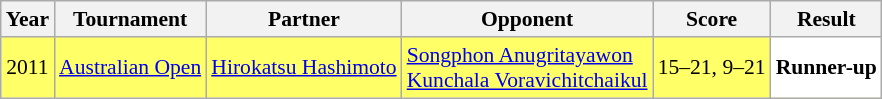<table class="sortable wikitable" style="font-size: 90%;">
<tr>
<th>Year</th>
<th>Tournament</th>
<th>Partner</th>
<th>Opponent</th>
<th>Score</th>
<th>Result</th>
</tr>
<tr style="background:#FFFF67">
<td align="center">2011</td>
<td align="left"><a href='#'>Australian Open</a></td>
<td align="left"> <a href='#'>Hirokatsu Hashimoto</a></td>
<td align="left"> <a href='#'>Songphon Anugritayawon</a> <br>  <a href='#'>Kunchala Voravichitchaikul</a></td>
<td align="left">15–21, 9–21</td>
<td style="text-align:left; background:white"> <strong>Runner-up</strong></td>
</tr>
</table>
